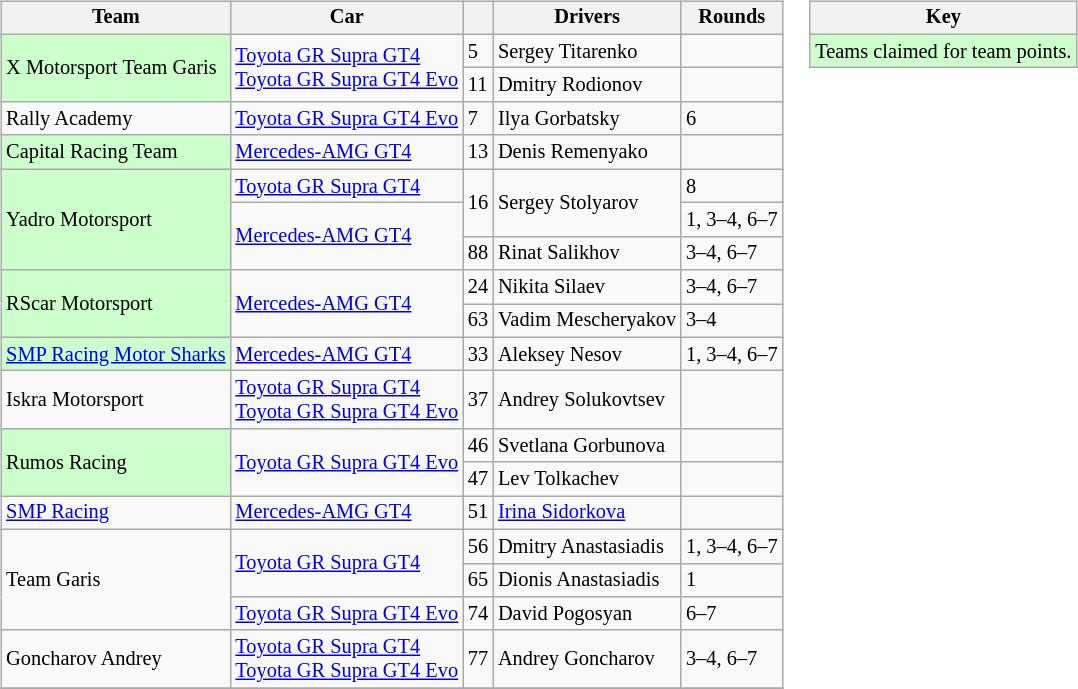<table>
<tr>
<td><br><table class="wikitable" style="font-size: 85%">
<tr>
<th>Team</th>
<th>Car</th>
<th></th>
<th>Drivers</th>
<th>Rounds</th>
</tr>
<tr>
<td rowspan=2 style="background:#ccffcc;"> X Motorsport Team Garis</td>
<td rowspan=2><a href='#'>Toyota GR Supra GT4</a> <br><a href='#'>Toyota GR Supra GT4 Evo</a></td>
<td>5</td>
<td> Sergey Titarenko</td>
<td></td>
</tr>
<tr>
<td>11</td>
<td> Dmitry Rodionov</td>
<td></td>
</tr>
<tr>
<td> Rally Academy</td>
<td><a href='#'>Toyota GR Supra GT4 Evo</a></td>
<td>7</td>
<td> Ilya Gorbatsky</td>
<td>6</td>
</tr>
<tr>
<td style="background:#ccffcc;"> Capital Racing Team</td>
<td><a href='#'>Mercedes-AMG GT4</a></td>
<td>13</td>
<td> Denis Remenyako</td>
<td></td>
</tr>
<tr>
<td rowspan=3 style="background:#ccffcc;"> Yadro Motorsport</td>
<td><a href='#'>Toyota GR Supra GT4</a></td>
<td rowspan=2>16</td>
<td rowspan=2> Sergey Stolyarov</td>
<td>8</td>
</tr>
<tr>
<td rowspan=2><a href='#'>Mercedes-AMG GT4</a></td>
<td>1, 3–4, 6–7</td>
</tr>
<tr>
<td>88</td>
<td> Rinat Salikhov</td>
<td>3–4, 6–7</td>
</tr>
<tr>
<td rowspan=2 style="background:#ccffcc;"> RScar Motorsport</td>
<td rowspan=2><a href='#'>Mercedes-AMG GT4</a></td>
<td>24</td>
<td> Nikita Silaev</td>
<td>3–4, 6–7</td>
</tr>
<tr>
<td>63</td>
<td> Vadim Mescheryakov</td>
<td>3–4</td>
</tr>
<tr>
<td style="background:#ccffcc;"> <a href='#'>SMP Racing Motor Sharks</a></td>
<td><a href='#'>Mercedes-AMG GT4</a></td>
<td>33</td>
<td> Aleksey Nesov</td>
<td>1, 3–4, 6–7</td>
</tr>
<tr>
<td> Iskra Motorsport</td>
<td><a href='#'>Toyota GR Supra GT4</a><br><a href='#'>Toyota GR Supra GT4 Evo</a></td>
<td>37</td>
<td> Andrey Solukovtsev</td>
<td></td>
</tr>
<tr>
<td rowspan=2 style="background:#ccffcc;"> Rumos Racing</td>
<td rowspan=2><a href='#'>Toyota GR Supra GT4 Evo</a></td>
<td>46</td>
<td> Svetlana Gorbunova</td>
<td></td>
</tr>
<tr>
<td>47</td>
<td> Lev Tolkachev</td>
<td></td>
</tr>
<tr>
<td> <a href='#'>SMP Racing</a></td>
<td><a href='#'>Mercedes-AMG GT4</a></td>
<td>51</td>
<td> <a href='#'>Irina Sidorkova</a></td>
<td></td>
</tr>
<tr>
<td rowspan=3> Team Garis</td>
<td rowspan=2><a href='#'>Toyota GR Supra GT4</a></td>
<td>56</td>
<td> Dmitry Anastasiadis</td>
<td>1, 3–4, 6–7</td>
</tr>
<tr>
<td>65</td>
<td> Dionis Anastasiadis</td>
<td>1</td>
</tr>
<tr>
<td><a href='#'>Toyota GR Supra GT4 Evo</a></td>
<td>74</td>
<td> David Pogosyan</td>
<td>6–7</td>
</tr>
<tr>
<td> Goncharov Andrey</td>
<td><a href='#'>Toyota GR Supra GT4</a><br><a href='#'>Toyota GR Supra GT4 Evo</a></td>
<td>77</td>
<td> Andrey Goncharov</td>
<td>3–4, 6–7</td>
</tr>
<tr>
</tr>
</table>
</td>
<td valign="top"><br><table class="wikitable" style="font-size: 85%">
<tr>
<th colspan=2>Key</th>
</tr>
<tr>
<td colspan=2 style="background:#ccffcc;">Teams claimed for team points.</td>
</tr>
</table>
</td>
</tr>
</table>
